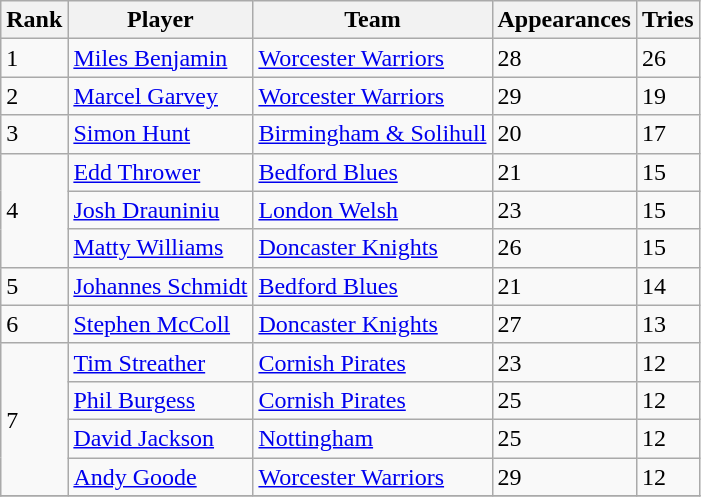<table class="wikitable">
<tr>
<th>Rank</th>
<th>Player</th>
<th>Team</th>
<th>Appearances</th>
<th>Tries</th>
</tr>
<tr>
<td>1</td>
<td> <a href='#'>Miles Benjamin</a></td>
<td><a href='#'>Worcester Warriors</a></td>
<td>28</td>
<td>26</td>
</tr>
<tr>
<td>2</td>
<td> <a href='#'>Marcel Garvey</a></td>
<td><a href='#'>Worcester Warriors</a></td>
<td>29</td>
<td>19</td>
</tr>
<tr>
<td>3</td>
<td> <a href='#'>Simon Hunt</a></td>
<td><a href='#'>Birmingham & Solihull</a></td>
<td>20</td>
<td>17</td>
</tr>
<tr>
<td rowspan=3>4</td>
<td> <a href='#'>Edd Thrower</a></td>
<td><a href='#'>Bedford Blues</a></td>
<td>21</td>
<td>15</td>
</tr>
<tr>
<td> <a href='#'>Josh Drauniniu</a></td>
<td><a href='#'>London Welsh</a></td>
<td>23</td>
<td>15</td>
</tr>
<tr>
<td> <a href='#'>Matty Williams</a></td>
<td><a href='#'>Doncaster Knights</a></td>
<td>26</td>
<td>15</td>
</tr>
<tr>
<td>5</td>
<td> <a href='#'>Johannes Schmidt</a></td>
<td><a href='#'>Bedford Blues</a></td>
<td>21</td>
<td>14</td>
</tr>
<tr>
<td>6</td>
<td> <a href='#'>Stephen McColl</a></td>
<td><a href='#'>Doncaster Knights</a></td>
<td>27</td>
<td>13</td>
</tr>
<tr>
<td rowspan=4>7</td>
<td> <a href='#'>Tim Streather</a></td>
<td><a href='#'>Cornish Pirates</a></td>
<td>23</td>
<td>12</td>
</tr>
<tr>
<td> <a href='#'>Phil Burgess</a></td>
<td><a href='#'>Cornish Pirates</a></td>
<td>25</td>
<td>12</td>
</tr>
<tr>
<td> <a href='#'>David Jackson</a></td>
<td><a href='#'>Nottingham</a></td>
<td>25</td>
<td>12</td>
</tr>
<tr>
<td> <a href='#'>Andy Goode</a></td>
<td><a href='#'>Worcester Warriors</a></td>
<td>29</td>
<td>12</td>
</tr>
<tr>
</tr>
</table>
